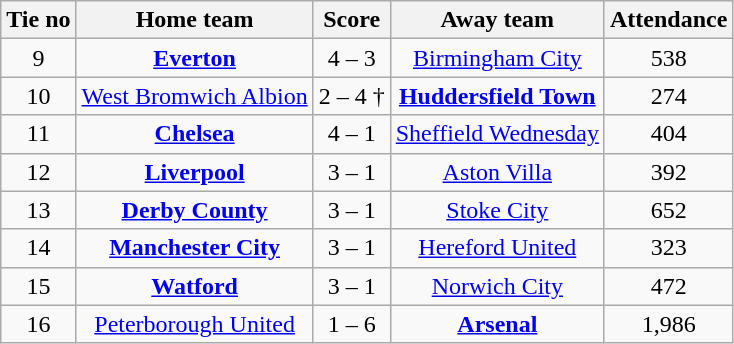<table class="wikitable" style="text-align:center">
<tr>
<th>Tie no</th>
<th>Home team</th>
<th>Score</th>
<th>Away team</th>
<th>Attendance</th>
</tr>
<tr>
<td>9</td>
<td><strong><a href='#'>Everton</a></strong></td>
<td>4 – 3</td>
<td><a href='#'>Birmingham City</a></td>
<td>538</td>
</tr>
<tr>
<td>10</td>
<td><a href='#'>West Bromwich Albion</a></td>
<td>2 – 4 †</td>
<td><strong><a href='#'>Huddersfield Town</a></strong></td>
<td>274</td>
</tr>
<tr>
<td>11</td>
<td><strong><a href='#'>Chelsea</a></strong></td>
<td>4 – 1</td>
<td><a href='#'>Sheffield Wednesday</a></td>
<td>404</td>
</tr>
<tr>
<td>12</td>
<td><strong><a href='#'>Liverpool</a></strong></td>
<td>3 – 1</td>
<td><a href='#'>Aston Villa</a></td>
<td>392</td>
</tr>
<tr>
<td>13</td>
<td><strong><a href='#'>Derby County</a></strong></td>
<td>3 – 1</td>
<td><a href='#'>Stoke City</a></td>
<td>652</td>
</tr>
<tr>
<td>14</td>
<td><strong><a href='#'>Manchester City</a></strong></td>
<td>3 – 1</td>
<td><a href='#'>Hereford United</a></td>
<td>323</td>
</tr>
<tr>
<td>15</td>
<td><strong><a href='#'>Watford</a></strong></td>
<td>3 – 1</td>
<td><a href='#'>Norwich City</a></td>
<td>472</td>
</tr>
<tr>
<td>16</td>
<td><a href='#'>Peterborough United</a></td>
<td>1 – 6</td>
<td><strong><a href='#'>Arsenal</a></strong></td>
<td>1,986</td>
</tr>
</table>
